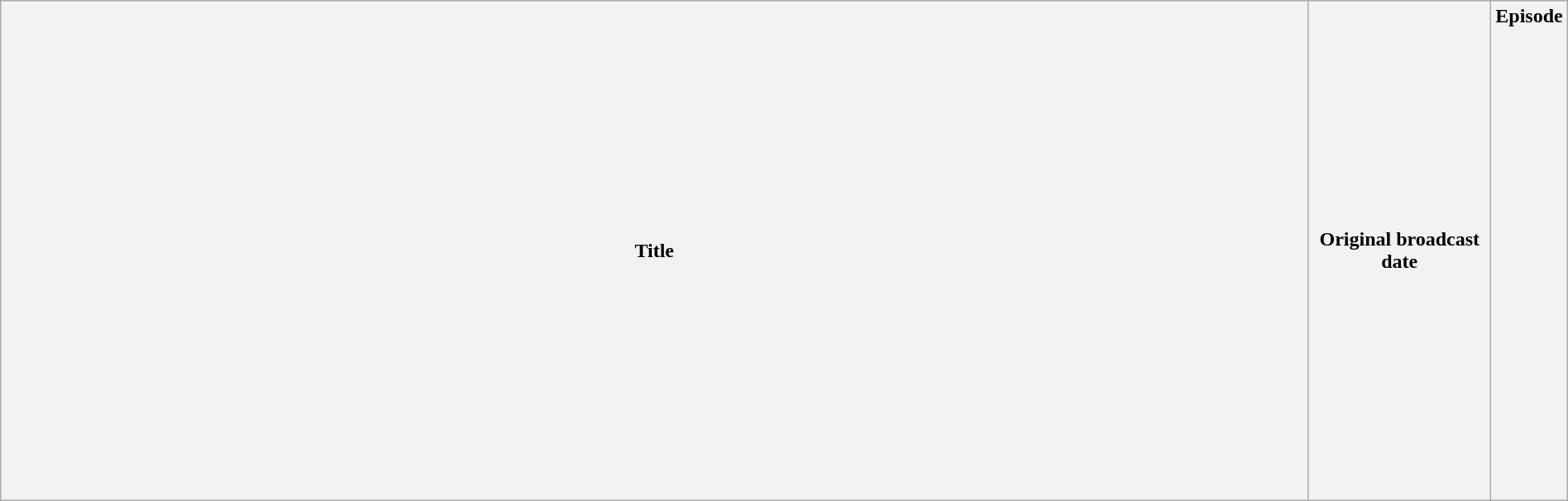<table class="wikitable plainrowheaders" style="width:100%; margin:auto;">
<tr>
<th>Title</th>
<th width="140">Original broadcast date</th>
<th width="40">Episode<br><br><br><br><br><br><br><br><br><br><br><br><br><br><br><br><br><br><br><br><br><br></th>
</tr>
</table>
